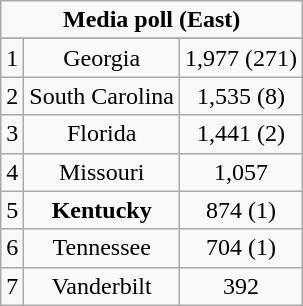<table class="wikitable">
<tr align="center">
<td align="center" Colspan="3"><strong>Media poll (East)</strong></td>
</tr>
<tr align="center">
</tr>
<tr align="center">
<td>1</td>
<td>Georgia</td>
<td>1,977 (271)</td>
</tr>
<tr align="center">
<td>2</td>
<td>South Carolina</td>
<td>1,535 (8)</td>
</tr>
<tr align="center">
<td>3</td>
<td>Florida</td>
<td>1,441 (2)</td>
</tr>
<tr align="center">
<td>4</td>
<td>Missouri</td>
<td>1,057</td>
</tr>
<tr align="center">
<td>5</td>
<td><strong>Kentucky</strong></td>
<td>874 (1)</td>
</tr>
<tr align="center">
<td>6</td>
<td>Tennessee</td>
<td>704 (1)</td>
</tr>
<tr align="center">
<td>7</td>
<td>Vanderbilt</td>
<td>392</td>
</tr>
</table>
